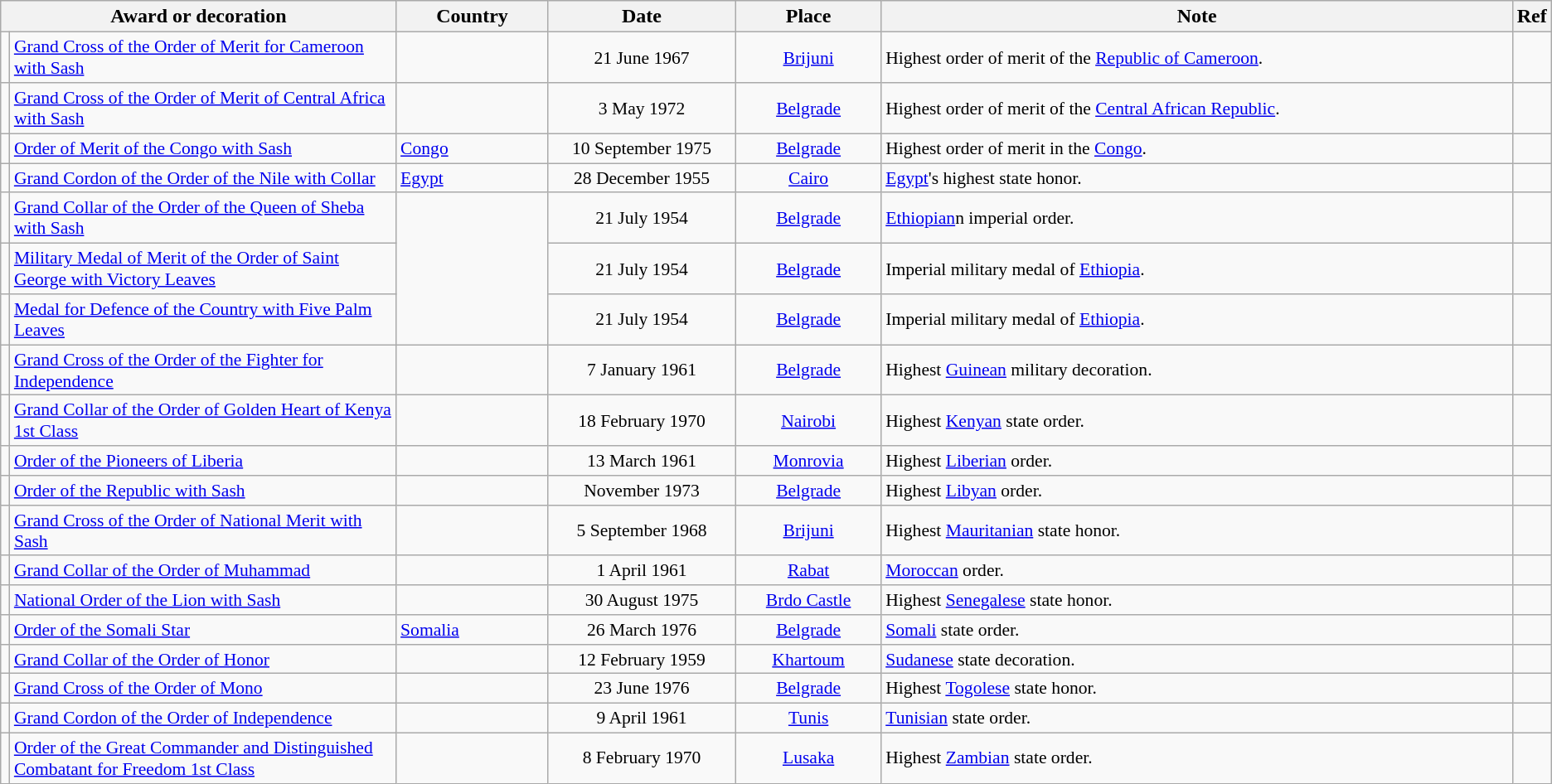<table class="wikitable" style="text-align:left;">
<tr ->
<th colspan=2 width="490px">Award or decoration</th>
<th width="110px">Country</th>
<th width="110px">Date</th>
<th width="110px">Place</th>
<th width="500px">Note</th>
<th>Ref</th>
</tr>
<tr ->
<td></td>
<td style="font-size:90%;"><a href='#'>Grand Cross of the Order of Merit for Cameroon with Sash</a></td>
<td style="width:8em; font-size:90%;"></td>
<td align="center" style="width:10em; font-size:90%;">21 June 1967</td>
<td align="center" style="font-size:90%;"><a href='#'>Brijuni</a></td>
<td style="font-size:90%;">Highest order of merit of the <a href='#'>Republic of Cameroon</a>.</td>
<td style="font-size:90%;"></td>
</tr>
<tr>
<td></td>
<td style="font-size:90%;"><a href='#'>Grand Cross of the Order of Merit of Central Africa with Sash</a></td>
<td style="font-size:90%;"></td>
<td align="center" style="font-size:90%;">3 May 1972</td>
<td align="center" style="font-size:90%;"><a href='#'>Belgrade</a></td>
<td style="font-size:90%;">Highest order of merit of the <a href='#'>Central African Republic</a>.</td>
<td style="font-size:90%;"></td>
</tr>
<tr>
<td></td>
<td style="font-size:90%;"><a href='#'>Order of Merit of the Congo with Sash</a></td>
<td style="font-size:90%;"> <a href='#'>Congo</a></td>
<td align="center" style="font-size:90%;">10 September 1975</td>
<td align="center" style="font-size:90%;"><a href='#'>Belgrade</a></td>
<td style="font-size:90%;">Highest order of merit in the <a href='#'>Congo</a>.</td>
<td style="font-size:90%;"></td>
</tr>
<tr>
<td></td>
<td style="font-size:90%;"><a href='#'>Grand Cordon of the Order of the Nile with Collar</a></td>
<td style="font-size:90%;"> <a href='#'>Egypt</a></td>
<td align="center" style="font-size:90%;">28 December 1955</td>
<td align="center" style="font-size:90%;"><a href='#'>Cairo</a></td>
<td style="font-size:90%;"><a href='#'>Egypt</a>'s highest state honor.</td>
<td style="font-size:90%;"></td>
</tr>
<tr>
<td></td>
<td style="font-size:90%;"><a href='#'>Grand Collar of the Order of the Queen of Sheba with Sash</a></td>
<td rowspan="3" style="font-size:90%;"></td>
<td align="center" style="font-size:90%;">21 July 1954</td>
<td align="center" style="font-size:90%;"><a href='#'>Belgrade</a></td>
<td style="font-size:90%;"><a href='#'>Ethiopian</a>n imperial order.</td>
<td style="font-size:90%;"></td>
</tr>
<tr>
<td></td>
<td style="font-size:90%;"><a href='#'>Military Medal of Merit of the Order of Saint George with Victory Leaves</a></td>
<td align="center" style="font-size:90%;">21 July 1954</td>
<td align="center" style="font-size:90%;"><a href='#'>Belgrade</a></td>
<td style="font-size:90%;">Imperial military medal of <a href='#'>Ethiopia</a>.</td>
<td style="font-size:90%;"></td>
</tr>
<tr>
<td></td>
<td style="font-size:90%;"><a href='#'>Medal for Defence of the Country with Five Palm Leaves</a></td>
<td align="center" style="font-size:90%;">21 July 1954</td>
<td align="center" style="font-size:90%;"><a href='#'>Belgrade</a></td>
<td style="font-size:90%;">Imperial military medal of <a href='#'>Ethiopia</a>.</td>
<td style="font-size:90%;"></td>
</tr>
<tr>
<td></td>
<td style="font-size:90%;"><a href='#'>Grand Cross of the Order of the Fighter for Independence</a></td>
<td style="font-size:90%;"></td>
<td align="center" style="font-size:90%;">7 January 1961</td>
<td align="center" style="font-size:90%;"><a href='#'>Belgrade</a></td>
<td style="font-size:90%;">Highest <a href='#'>Guinean</a> military decoration.</td>
<td style="font-size:90%;"></td>
</tr>
<tr>
<td></td>
<td style="font-size:90%;"><a href='#'>Grand Collar of the Order of Golden Heart of Kenya 1st Class</a></td>
<td style="font-size:90%;"></td>
<td align="center" style="font-size:90%;">18 February 1970</td>
<td align="center" style="font-size:90%;"><a href='#'>Nairobi</a></td>
<td style="font-size:90%;">Highest <a href='#'>Kenyan</a> state order.</td>
<td style="font-size:90%;"></td>
</tr>
<tr>
<td></td>
<td style="font-size:90%;"><a href='#'>Order of the Pioneers of Liberia</a></td>
<td style="font-size:90%;"></td>
<td align="center" style="font-size:90%;">13 March 1961</td>
<td align="center" style="font-size:90%;"><a href='#'>Monrovia</a></td>
<td style="font-size:90%;">Highest <a href='#'>Liberian</a> order.</td>
<td style="font-size:90%;"></td>
</tr>
<tr>
<td></td>
<td style="font-size:90%;"><a href='#'>Order of the Republic with Sash</a></td>
<td style="font-size:90%;"></td>
<td align="center" style="font-size:90%;">November 1973</td>
<td align="center" style="font-size:90%;"><a href='#'>Belgrade</a></td>
<td style="font-size:90%;">Highest <a href='#'>Libyan</a> order.</td>
<td style="font-size:90%;"></td>
</tr>
<tr>
<td></td>
<td style="font-size:90%;"><a href='#'>Grand Cross of the Order of National Merit with Sash</a></td>
<td style="font-size:90%;"></td>
<td align="center" style="font-size:90%;">5 September 1968</td>
<td align="center" style="font-size:90%;"><a href='#'>Brijuni</a></td>
<td style="font-size:90%;">Highest <a href='#'>Mauritanian</a> state honor.</td>
<td style="font-size:90%;"></td>
</tr>
<tr>
<td></td>
<td style="font-size:90%;"><a href='#'>Grand Collar of the Order of Muhammad</a></td>
<td style="font-size:90%;"></td>
<td align="center" style="font-size:90%;">1 April 1961</td>
<td align="center" style="font-size:90%;"><a href='#'>Rabat</a></td>
<td style="font-size:90%;"><a href='#'>Moroccan</a> order.</td>
<td style="font-size:90%;"></td>
</tr>
<tr>
<td></td>
<td style="font-size:90%;"><a href='#'>National Order of the Lion with Sash</a></td>
<td style="font-size:90%;"></td>
<td align="center" style="font-size:90%;">30 August 1975</td>
<td align="center" style="font-size:90%;"><a href='#'>Brdo Castle</a></td>
<td style="font-size:90%;">Highest <a href='#'>Senegalese</a> state honor.</td>
<td style="font-size:90%;"></td>
</tr>
<tr>
<td></td>
<td style="font-size:90%;"><a href='#'>Order of the Somali Star</a></td>
<td style="font-size:90%;"> <a href='#'>Somalia</a></td>
<td align="center" style="font-size:90%;">26 March 1976</td>
<td align="center" style="font-size:90%;"><a href='#'>Belgrade</a></td>
<td style="font-size:90%;"><a href='#'>Somali</a> state order.</td>
<td style="font-size:90%;"></td>
</tr>
<tr>
<td></td>
<td style="font-size:90%;"><a href='#'>Grand Collar of the Order of Honor</a></td>
<td style="font-size:90%;"></td>
<td align="center" style="font-size:90%;">12 February 1959</td>
<td align="center" style="font-size:90%;"><a href='#'>Khartoum</a></td>
<td style="font-size:90%;"><a href='#'>Sudanese</a> state decoration.</td>
<td style="font-size:90%;"></td>
</tr>
<tr>
<td></td>
<td style="font-size:90%;"><a href='#'>Grand Cross of the Order of Mono</a></td>
<td style="font-size:90%;"></td>
<td align="center" style="font-size:90%;">23 June 1976</td>
<td align="center" style="font-size:90%;"><a href='#'>Belgrade</a></td>
<td style="font-size:90%;">Highest <a href='#'>Togolese</a> state honor.</td>
<td style="font-size:90%;"></td>
</tr>
<tr>
<td></td>
<td style="font-size:90%;"><a href='#'>Grand Cordon of the Order of Independence</a></td>
<td style="font-size:90%;"></td>
<td align="center" style="font-size:90%;">9 April 1961</td>
<td align="center" style="font-size:90%;"><a href='#'>Tunis</a></td>
<td style="font-size:90%;"><a href='#'>Tunisian</a> state order.</td>
<td style="font-size:90%;"></td>
</tr>
<tr>
<td></td>
<td style="font-size:90%;"><a href='#'>Order of the Great Commander and Distinguished Combatant for Freedom 1st Class</a></td>
<td style="font-size:90%;"></td>
<td align="center" style="font-size:90%;">8 February 1970</td>
<td align="center" style="font-size:90%;"><a href='#'>Lusaka</a></td>
<td style="font-size:90%;">Highest <a href='#'>Zambian</a> state order.</td>
<td style="font-size:90%;"></td>
</tr>
</table>
